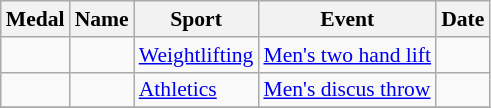<table class="wikitable sortable" style="font-size:90%">
<tr>
<th>Medal</th>
<th>Name</th>
<th>Sport</th>
<th>Event</th>
<th>Date</th>
</tr>
<tr>
<td></td>
<td></td>
<td><a href='#'>Weightlifting</a></td>
<td><a href='#'>Men's two hand lift</a></td>
<td></td>
</tr>
<tr>
<td></td>
<td></td>
<td><a href='#'>Athletics</a></td>
<td><a href='#'>Men's discus throw</a></td>
<td></td>
</tr>
<tr>
</tr>
</table>
